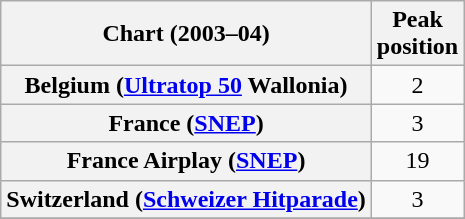<table class="wikitable sortable plainrowheaders">
<tr>
<th>Chart (2003–04)</th>
<th>Peak <br>position</th>
</tr>
<tr>
<th scope="row">Belgium (<a href='#'>Ultratop 50</a> Wallonia)</th>
<td style="text-align:center;">2</td>
</tr>
<tr>
<th scope="row">France (<a href='#'>SNEP</a>)</th>
<td style="text-align:center;">3</td>
</tr>
<tr>
<th scope="row">France Airplay (<a href='#'>SNEP</a>)</th>
<td style="text-align:center;">19</td>
</tr>
<tr>
<th scope="row">Switzerland (<a href='#'>Schweizer Hitparade</a>)</th>
<td style="text-align:center;">3</td>
</tr>
<tr>
</tr>
</table>
